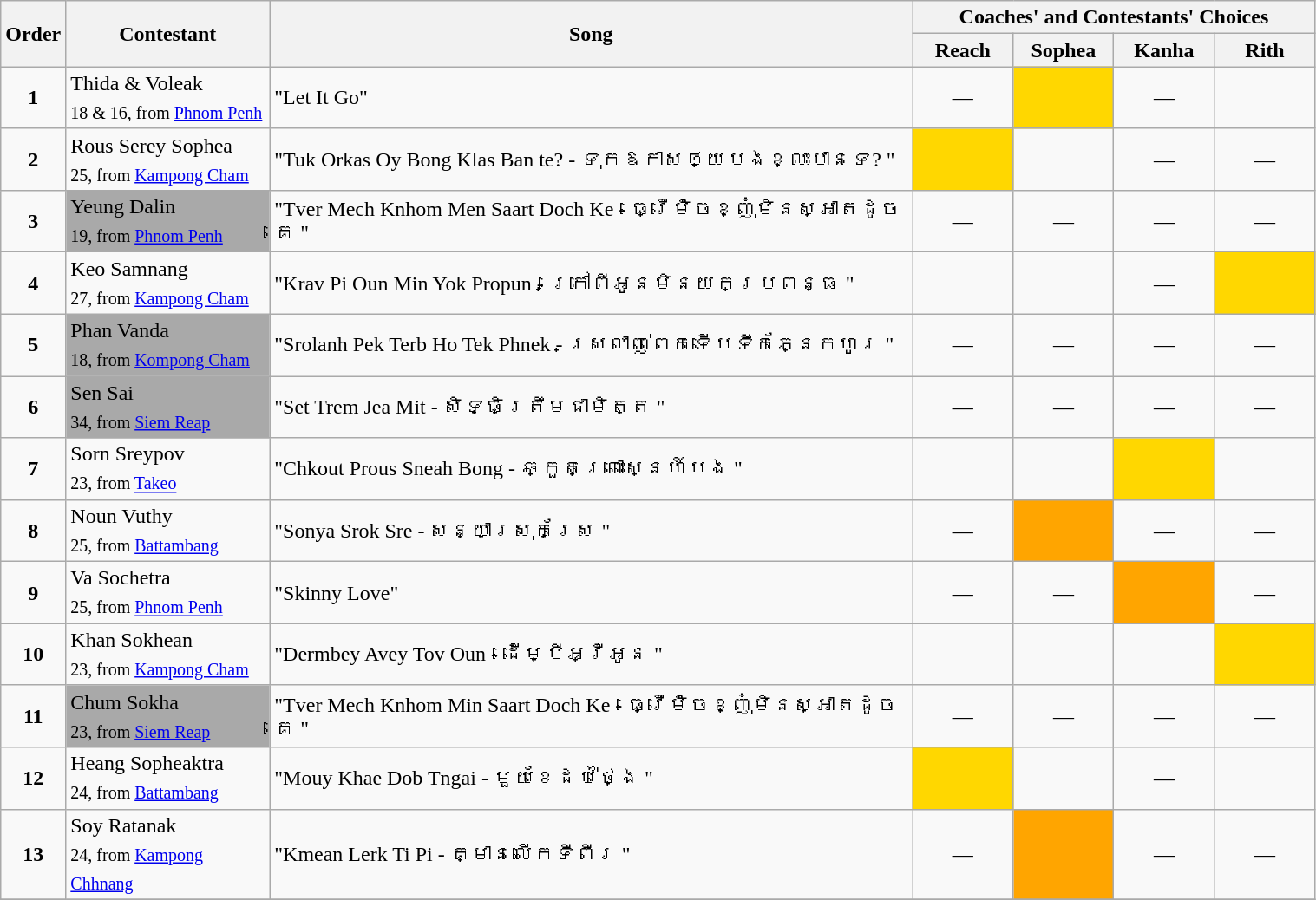<table class="wikitable" style="width:80%;">
<tr>
<th rowspan=2>Order</th>
<th rowspan=2>Contestant</th>
<th rowspan=2>Song</th>
<th colspan=4>Coaches' and Contestants' Choices</th>
</tr>
<tr>
<th width="70">Reach</th>
<th width="70">Sophea</th>
<th width="70">Kanha</th>
<th width="70">Rith</th>
</tr>
<tr>
<td align="center"><strong>1</strong></td>
<td>Thida & Voleak<br><sub>18 & 16, from <a href='#'>Phnom Penh</a></sub></td>
<td>"Let It Go"</td>
<td align="center">—</td>
<td style="background:gold;text-align:center;"></td>
<td align="center">—</td>
<td style=";text-align:center;"></td>
</tr>
<tr>
<td align="center"><strong>2</strong></td>
<td>Rous Serey Sophea<br><sub>25, from <a href='#'>Kampong Cham</a></sub></td>
<td>"Tuk Orkas Oy Bong Klas Ban te? - ទុកឱកាសឲ្យបងខ្លះបានទេ? "</td>
<td style="background:gold;text-align:center;"></td>
<td style=";text-align:center;"></td>
<td align="center">—</td>
<td align="center">—</td>
</tr>
<tr>
<td align="center"><strong>3</strong></td>
<td style="background:darkgrey;text-align:left;">Yeung Dalin<br><sub>19, from <a href='#'>Phnom Penh</a></sub></td>
<td>"Tver Mech Knhom Men Saart Doch Ke - ធ្វើម៉ិចខ្ញុំមិនស្អាតដូចគេ "</td>
<td align="center">—</td>
<td align="center">—</td>
<td align="center">—</td>
<td align="center">—</td>
</tr>
<tr>
<td align="center"><strong>4</strong></td>
<td>Keo Samnang<br><sub>27, from <a href='#'>Kampong Cham</a></sub></td>
<td>"Krav Pi Oun Min Yok Propun - ក្រៅពីអូនមិនយកប្រពន្ធ "</td>
<td style=";text-align:center;"></td>
<td style=";text-align:center;"></td>
<td align="center">—</td>
<td style="background:gold;text-align:center;"></td>
</tr>
<tr>
<td align="center"><strong>5</strong></td>
<td style="background:darkgrey;text-align:left;">Phan Vanda<br><sub>18, from <a href='#'>Kompong Cham</a></sub></td>
<td>"Srolanh Pek Terb Ho Tek Phnek - ស្រលាញ់ពេកទើបទឹកភ្នែកហូរ "</td>
<td align="center">—</td>
<td align="center">—</td>
<td align="center">—</td>
<td align="center">—</td>
</tr>
<tr>
<td align="center"><strong>6</strong></td>
<td style="background:darkgrey;text-align:left;">Sen Sai<br><sub>34, from <a href='#'>Siem Reap</a></sub></td>
<td>"Set Trem Jea Mit - សិទ្ធិត្រឹមជាមិត្ត "</td>
<td align="center">—</td>
<td align="center">—</td>
<td align="center">—</td>
<td align="center">—</td>
</tr>
<tr>
<td align="center"><strong>7</strong></td>
<td>Sorn Sreypov<br><sub>23, from <a href='#'>Takeo</a></sub></td>
<td>"Chkout Prous Sneah Bong - ឆ្កួតព្រោះស្នេហ៍បង "</td>
<td style=";text-align:center;"></td>
<td style=";text-align:center;"></td>
<td style="background:gold;text-align:center;"></td>
<td style=";text-align:center;"></td>
</tr>
<tr>
<td align="center"><strong>8</strong></td>
<td>Noun Vuthy<br><sub>25, from <a href='#'>Battambang</a></sub></td>
<td>"Sonya Srok Sre - សន្យាស្រុកស្រែ "</td>
<td align="center">—</td>
<td style=";background:orange;text-align:center;"></td>
<td align="center">—</td>
<td align="center">—</td>
</tr>
<tr>
<td align="center"><strong>9</strong></td>
<td>Va Sochetra<br><sub>25, from <a href='#'>Phnom Penh</a></sub></td>
<td>"Skinny Love"</td>
<td align="center">—</td>
<td align="center">—</td>
<td style=";background:orange;text-align:center;"></td>
<td align="center">—</td>
</tr>
<tr>
<td align="center"><strong>10</strong></td>
<td>Khan Sokhean<br><sub>23, from <a href='#'>Kampong Cham</a></sub></td>
<td>"Dermbey Avey Tov Oun - ដើម្បីអ្វីអូន "</td>
<td style=";text-align:center;"></td>
<td style=";text-align:center;"></td>
<td style=";text-align:center;"></td>
<td style="background:gold;text-align:center;"></td>
</tr>
<tr>
<td align="center"><strong>11</strong></td>
<td style="background:darkgrey;text-align:left;">Chum Sokha<br><sub>23, from <a href='#'>Siem Reap</a></sub></td>
<td>"Tver Mech Knhom Min Saart Doch Ke - ធ្វើម៉ិចខ្ញុំមិនស្អាតដូចគេ "</td>
<td align="center">—</td>
<td align="center">—</td>
<td align="center">—</td>
<td align="center">—</td>
</tr>
<tr>
<td align="center"><strong>12</strong></td>
<td>Heang Sopheaktra<br><sub>24, from <a href='#'>Battambang</a></sub></td>
<td>"Mouy Khae Dob Tngai - មួយខែដប់ថ្ងៃ "</td>
<td style="background:gold;text-align:center;"></td>
<td style=";text-align:center;"></td>
<td align="center">—</td>
<td style=";text-align:center;"></td>
</tr>
<tr>
<td align="center"><strong>13</strong></td>
<td>Soy Ratanak<br><sub>24, from <a href='#'>Kampong Chhnang</a></sub></td>
<td>"Kmean Lerk Ti Pi - គ្មានលើកទីពីរ "</td>
<td align="center">—</td>
<td style=";background:orange;text-align:center;"></td>
<td align="center">—</td>
<td align="center">—</td>
</tr>
<tr>
</tr>
</table>
